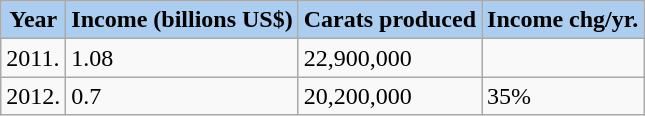<table class="wikitable">
<tr>
<th style="background:#abcdef;">Year</th>
<th style="background:#abcdef;">Income (billions US$)</th>
<th style="background:#abcdef;">Carats produced</th>
<th style="background:#abcdef;">Income chg/yr.</th>
</tr>
<tr>
<td>2011.</td>
<td>1.08</td>
<td>22,900,000</td>
<td></td>
</tr>
<tr>
<td>2012.</td>
<td>0.7</td>
<td>20,200,000</td>
<td>35%</td>
</tr>
</table>
